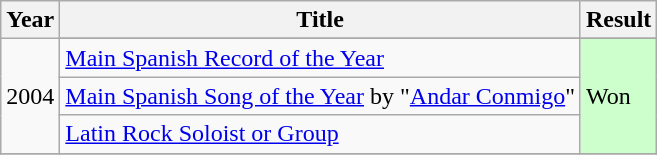<table class="wikitable">
<tr>
<th>Year</th>
<th>Title</th>
<th>Result</th>
</tr>
<tr>
<td rowspan="4">2004</td>
</tr>
<tr>
<td><a href='#'>Main Spanish Record of the Year</a></td>
<td style="background:#cfc;" rowspan="3">Won</td>
</tr>
<tr>
<td><a href='#'>Main Spanish Song of the Year</a> by "<a href='#'>Andar Conmigo</a>"</td>
</tr>
<tr>
<td><a href='#'>Latin Rock Soloist or Group</a></td>
</tr>
<tr>
</tr>
</table>
